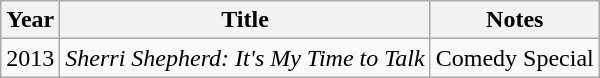<table class="wikitable">
<tr>
<th>Year</th>
<th>Title</th>
<th>Notes</th>
</tr>
<tr>
<td>2013</td>
<td><em>Sherri Shepherd: It's My Time to Talk</em></td>
<td>Comedy Special</td>
</tr>
</table>
